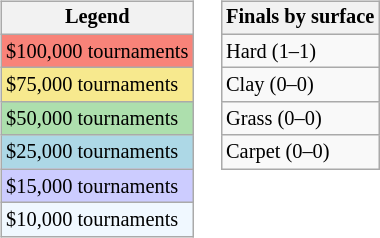<table>
<tr valign=top>
<td><br><table class=wikitable style="font-size:85%">
<tr>
<th>Legend</th>
</tr>
<tr style="background:#f88379;">
<td>$100,000 tournaments</td>
</tr>
<tr style="background:#f7e98e;">
<td>$75,000 tournaments</td>
</tr>
<tr style="background:#addfad;">
<td>$50,000 tournaments</td>
</tr>
<tr style="background:lightblue;">
<td>$25,000 tournaments</td>
</tr>
<tr style="background:#ccccff;">
<td>$15,000 tournaments</td>
</tr>
<tr style="background:#f0f8ff;">
<td>$10,000 tournaments</td>
</tr>
</table>
</td>
<td><br><table class=wikitable style="font-size:85%">
<tr>
<th>Finals by surface</th>
</tr>
<tr>
<td>Hard (1–1)</td>
</tr>
<tr>
<td>Clay (0–0)</td>
</tr>
<tr>
<td>Grass (0–0)</td>
</tr>
<tr>
<td>Carpet (0–0)</td>
</tr>
</table>
</td>
</tr>
</table>
